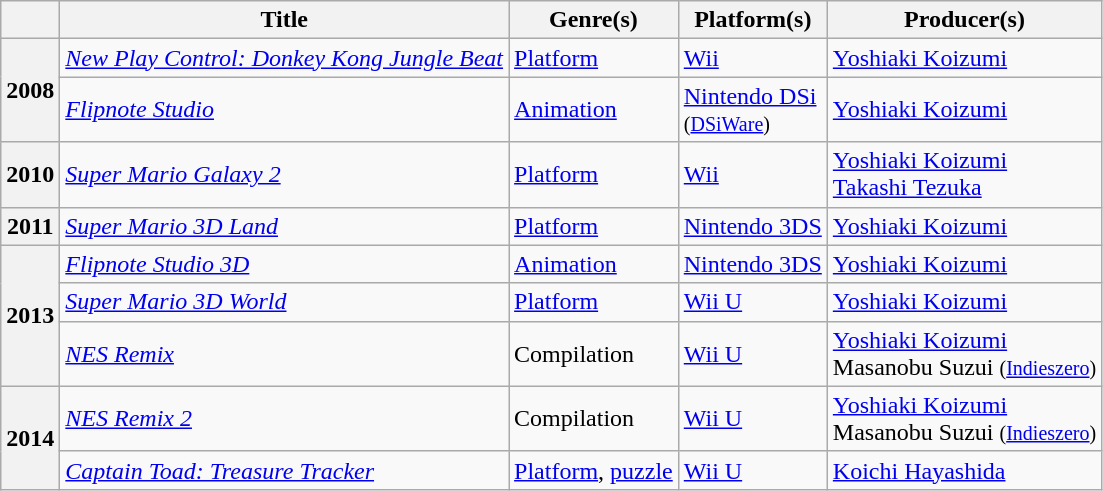<table class="wikitable sortable">
<tr>
<th scope="col"></th>
<th scope="col">Title</th>
<th scope="col">Genre(s)</th>
<th scope="col">Platform(s)</th>
<th scope="col">Producer(s)</th>
</tr>
<tr>
<th rowspan="2">2008</th>
<td scope="row"><em><a href='#'>New Play Control: Donkey Kong Jungle Beat</a></em></td>
<td><a href='#'>Platform</a></td>
<td><a href='#'>Wii</a></td>
<td><a href='#'>Yoshiaki Koizumi</a></td>
</tr>
<tr>
<td scope="row"><em><a href='#'>Flipnote Studio</a></em></td>
<td><a href='#'>Animation</a></td>
<td><a href='#'>Nintendo DSi</a><br><small>(<a href='#'>DSiWare</a>)</small></td>
<td><a href='#'>Yoshiaki Koizumi</a></td>
</tr>
<tr>
<th>2010</th>
<td scope="row"><em><a href='#'>Super Mario Galaxy 2</a></em></td>
<td><a href='#'>Platform</a></td>
<td><a href='#'>Wii</a></td>
<td><a href='#'>Yoshiaki Koizumi</a><br><a href='#'>Takashi Tezuka</a></td>
</tr>
<tr>
<th>2011</th>
<td scope="row"><em><a href='#'>Super Mario 3D Land</a></em></td>
<td><a href='#'>Platform</a></td>
<td><a href='#'>Nintendo 3DS</a></td>
<td><a href='#'>Yoshiaki Koizumi</a></td>
</tr>
<tr>
<th rowspan="3">2013</th>
<td scope="row"><em><a href='#'>Flipnote Studio 3D</a></em></td>
<td><a href='#'>Animation</a></td>
<td><a href='#'>Nintendo 3DS</a></td>
<td><a href='#'>Yoshiaki Koizumi</a></td>
</tr>
<tr>
<td scope="row"><em><a href='#'>Super Mario 3D World</a></em></td>
<td><a href='#'>Platform</a></td>
<td><a href='#'>Wii U</a></td>
<td><a href='#'>Yoshiaki Koizumi</a></td>
</tr>
<tr>
<td scope="row"><em><a href='#'>NES Remix</a></em></td>
<td>Compilation</td>
<td><a href='#'>Wii U</a></td>
<td><a href='#'>Yoshiaki Koizumi</a><br>Masanobu Suzui <small>(<a href='#'>Indieszero</a>)</small></td>
</tr>
<tr>
<th rowspan="2">2014</th>
<td scope="row"><em><a href='#'>NES Remix 2</a></em></td>
<td>Compilation</td>
<td><a href='#'>Wii U</a></td>
<td><a href='#'>Yoshiaki Koizumi</a><br>Masanobu Suzui <small>(<a href='#'>Indieszero</a>)</small></td>
</tr>
<tr>
<td scope="row"><em><a href='#'>Captain Toad: Treasure Tracker</a></em></td>
<td><a href='#'>Platform</a>, <a href='#'>puzzle</a></td>
<td><a href='#'>Wii U</a></td>
<td><a href='#'>Koichi Hayashida</a></td>
</tr>
</table>
